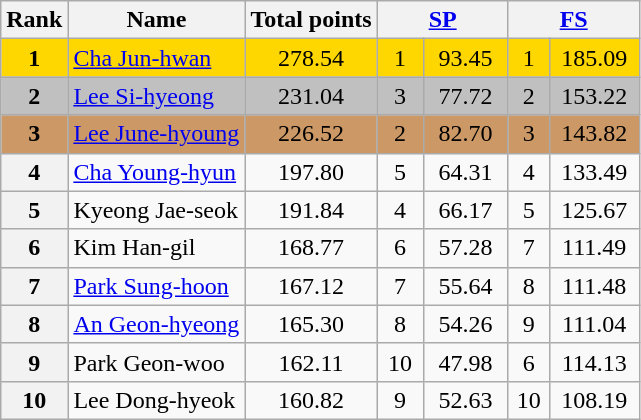<table class="wikitable sortable">
<tr>
<th>Rank</th>
<th>Name</th>
<th>Total points</th>
<th colspan="2" width="80px"><a href='#'>SP</a></th>
<th colspan="2" width="80px"><a href='#'>FS</a></th>
</tr>
<tr bgcolor="gold">
<td align="center"><strong>1</strong></td>
<td><a href='#'>Cha Jun-hwan</a></td>
<td align="center">278.54</td>
<td align="center">1</td>
<td align="center">93.45</td>
<td align="center">1</td>
<td align="center">185.09</td>
</tr>
<tr bgcolor="silver">
<td align="center"><strong>2</strong></td>
<td><a href='#'>Lee Si-hyeong</a></td>
<td align="center">231.04</td>
<td align="center">3</td>
<td align="center">77.72</td>
<td align="center">2</td>
<td align="center">153.22</td>
</tr>
<tr bgcolor="cc9966">
<td align="center"><strong>3</strong></td>
<td><a href='#'>Lee June-hyoung</a></td>
<td align="center">226.52</td>
<td align="center">2</td>
<td align="center">82.70</td>
<td align="center">3</td>
<td align="center">143.82</td>
</tr>
<tr>
<th>4</th>
<td><a href='#'>Cha Young-hyun</a></td>
<td align="center">197.80</td>
<td align="center">5</td>
<td align="center">64.31</td>
<td align="center">4</td>
<td align="center">133.49</td>
</tr>
<tr>
<th>5</th>
<td>Kyeong Jae-seok</td>
<td align="center">191.84</td>
<td align="center">4</td>
<td align="center">66.17</td>
<td align="center">5</td>
<td align="center">125.67</td>
</tr>
<tr>
<th>6</th>
<td>Kim Han-gil</td>
<td align="center">168.77</td>
<td align="center">6</td>
<td align="center">57.28</td>
<td align="center">7</td>
<td align="center">111.49</td>
</tr>
<tr>
<th>7</th>
<td><a href='#'>Park Sung-hoon</a></td>
<td align="center">167.12</td>
<td align="center">7</td>
<td align="center">55.64</td>
<td align="center">8</td>
<td align="center">111.48</td>
</tr>
<tr>
<th>8</th>
<td><a href='#'>An Geon-hyeong</a></td>
<td align="center">165.30</td>
<td align="center">8</td>
<td align="center">54.26</td>
<td align="center">9</td>
<td align="center">111.04</td>
</tr>
<tr>
<th>9</th>
<td>Park Geon-woo</td>
<td align="center">162.11</td>
<td align="center">10</td>
<td align="center">47.98</td>
<td align="center">6</td>
<td align="center">114.13</td>
</tr>
<tr>
<th>10</th>
<td>Lee Dong-hyeok</td>
<td align="center">160.82</td>
<td align="center">9</td>
<td align="center">52.63</td>
<td align="center">10</td>
<td align="center">108.19</td>
</tr>
</table>
